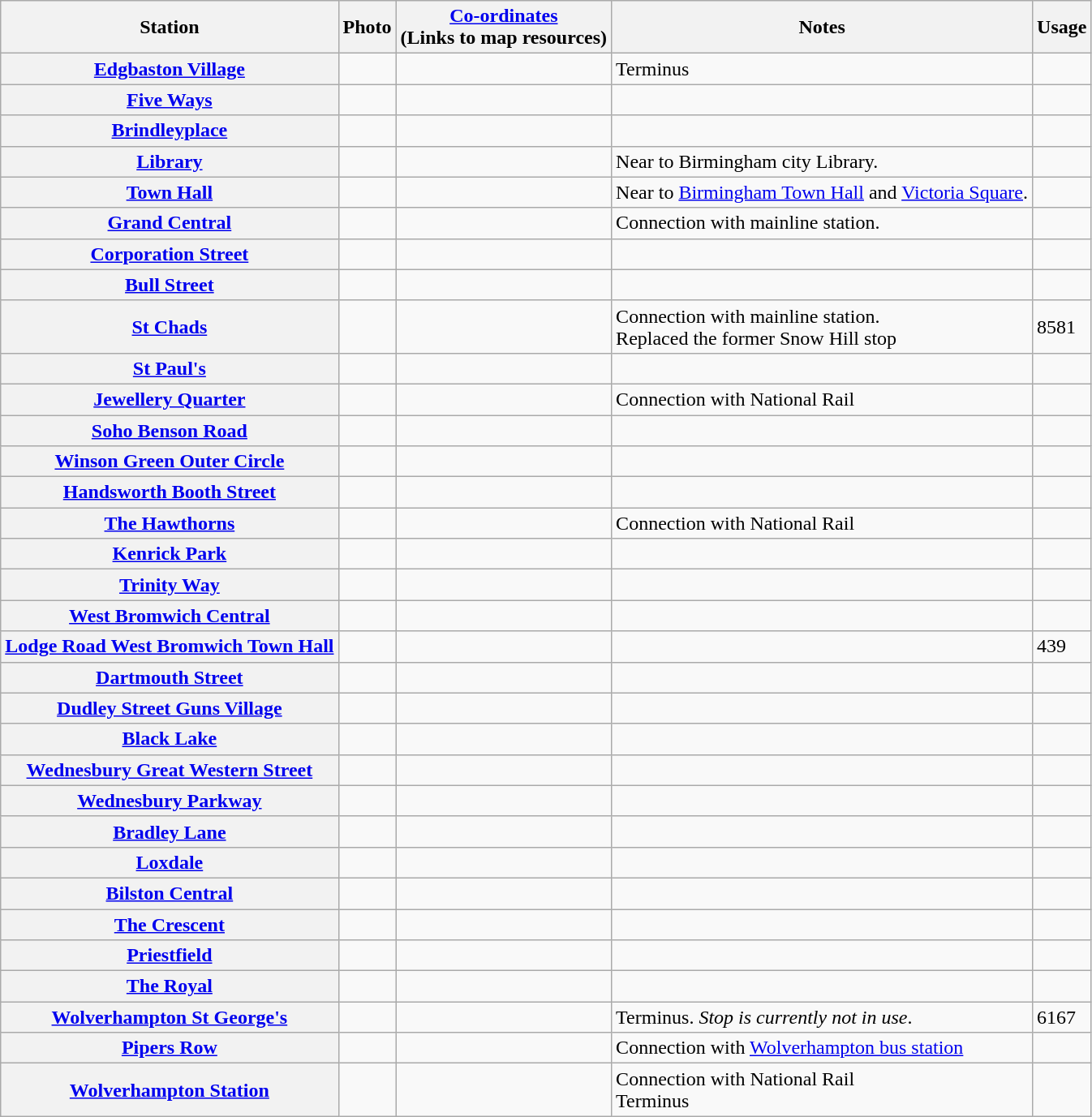<table class="wikitable sortable plainrowheaders" text-align: center;">
<tr>
<th scope=col>Station</th>
<th scope=col class="unsortable">Photo</th>
<th scope=col><a href='#'>Co-ordinates</a><br>(Links to map resources)</th>
<th scope=col class="unsortable">Notes</th>
<th scope=col>Usage</th>
</tr>
<tr>
<th scope="row"><a href='#'>Edgbaston Village</a></th>
<td></td>
<td></td>
<td>Terminus</td>
<td></td>
</tr>
<tr>
<th scope="row"><a href='#'>Five Ways</a></th>
<td></td>
<td></td>
<td></td>
<td></td>
</tr>
<tr>
<th scope="row"><a href='#'>Brindleyplace</a></th>
<td></td>
<td></td>
<td></td>
<td></td>
</tr>
<tr>
<th scope="row"><a href='#'>Library</a></th>
<td></td>
<td></td>
<td>Near to Birmingham city Library.</td>
<td></td>
</tr>
<tr>
<th scope="row"><a href='#'>Town Hall</a></th>
<td></td>
<td></td>
<td>Near to <a href='#'>Birmingham Town Hall</a> and <a href='#'>Victoria Square</a>.</td>
<td></td>
</tr>
<tr>
<th scope="row"><a href='#'>Grand Central</a></th>
<td></td>
<td></td>
<td>Connection with  mainline station.</td>
<td></td>
</tr>
<tr>
<th scope=row><a href='#'>Corporation Street</a></th>
<td></td>
<td></td>
<td></td>
<td></td>
</tr>
<tr>
<th scope=row><a href='#'>Bull Street</a></th>
<td></td>
<td></td>
<td></td>
<td></td>
</tr>
<tr>
<th scope=row><a href='#'>St Chads</a></th>
<td></td>
<td></td>
<td>Connection with  mainline station.<br>Replaced the former Snow Hill stop</td>
<td>8581</td>
</tr>
<tr>
<th scope=row><a href='#'>St Paul's</a></th>
<td></td>
<td></td>
<td></td>
<td></td>
</tr>
<tr>
<th scope=row><a href='#'>Jewellery Quarter</a></th>
<td></td>
<td></td>
<td>Connection with National Rail</td>
<td></td>
</tr>
<tr>
<th scope=row><a href='#'>Soho Benson Road</a></th>
<td></td>
<td></td>
<td></td>
<td></td>
</tr>
<tr>
<th scope=row><a href='#'>Winson Green Outer Circle</a></th>
<td></td>
<td></td>
<td></td>
<td></td>
</tr>
<tr>
<th scope=row><a href='#'>Handsworth Booth Street</a></th>
<td></td>
<td></td>
<td></td>
<td></td>
</tr>
<tr>
<th scope=row><a href='#'>The Hawthorns</a></th>
<td></td>
<td></td>
<td>Connection with National Rail</td>
<td></td>
</tr>
<tr>
<th scope=row><a href='#'>Kenrick Park</a></th>
<td></td>
<td></td>
<td></td>
<td></td>
</tr>
<tr>
<th scope=row><a href='#'>Trinity Way</a></th>
<td></td>
<td></td>
<td></td>
<td></td>
</tr>
<tr>
<th scope=row><a href='#'>West Bromwich Central</a></th>
<td></td>
<td></td>
<td></td>
<td></td>
</tr>
<tr>
<th scope=row><a href='#'>Lodge Road West Bromwich Town Hall</a></th>
<td></td>
<td></td>
<td></td>
<td>439</td>
</tr>
<tr>
<th scope=row><a href='#'>Dartmouth Street</a></th>
<td></td>
<td></td>
<td></td>
<td></td>
</tr>
<tr>
<th scope=row><a href='#'>Dudley Street Guns Village</a></th>
<td></td>
<td></td>
<td></td>
<td></td>
</tr>
<tr>
<th scope=row><a href='#'>Black Lake</a></th>
<td></td>
<td></td>
<td></td>
<td></td>
</tr>
<tr>
<th scope=row><a href='#'>Wednesbury Great Western Street</a></th>
<td></td>
<td></td>
<td></td>
<td></td>
</tr>
<tr>
<th scope=row><a href='#'>Wednesbury Parkway</a></th>
<td></td>
<td></td>
<td></td>
<td></td>
</tr>
<tr>
<th scope=row><a href='#'>Bradley Lane</a></th>
<td></td>
<td></td>
<td></td>
<td></td>
</tr>
<tr>
<th scope=row><a href='#'>Loxdale</a></th>
<td></td>
<td></td>
<td></td>
<td></td>
</tr>
<tr>
<th scope=row><a href='#'>Bilston Central</a></th>
<td></td>
<td></td>
<td></td>
<td></td>
</tr>
<tr>
<th scope=row><a href='#'>The Crescent</a></th>
<td></td>
<td></td>
<td></td>
<td></td>
</tr>
<tr>
<th scope=row><a href='#'>Priestfield</a></th>
<td></td>
<td></td>
<td></td>
<td></td>
</tr>
<tr>
<th scope=row><a href='#'>The Royal</a></th>
<td></td>
<td></td>
<td></td>
<td></td>
</tr>
<tr>
<th scope=row><a href='#'>Wolverhampton St George's</a></th>
<td></td>
<td></td>
<td>Terminus. <em>Stop is currently not in use</em>.</td>
<td>6167 </td>
</tr>
<tr>
<th scope=row><a href='#'>Pipers Row</a></th>
<td></td>
<td></td>
<td>Connection with <a href='#'>Wolverhampton bus station</a></td>
<td></td>
</tr>
<tr>
<th scope=row><a href='#'>Wolverhampton Station</a></th>
<td></td>
<td></td>
<td>Connection with National Rail<br>Terminus</td>
<td></td>
</tr>
</table>
